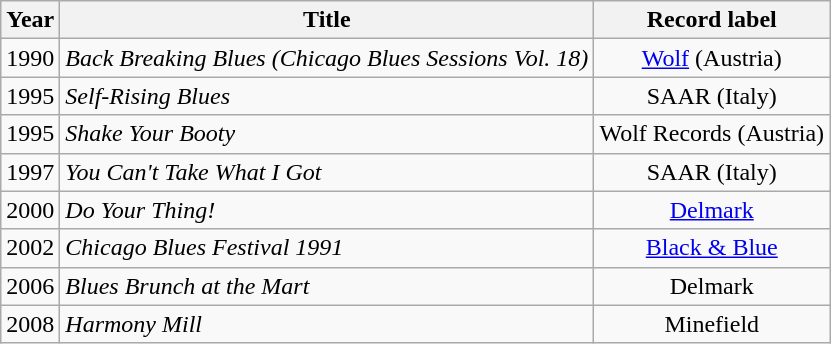<table class="wikitable sortable">
<tr>
<th>Year</th>
<th>Title</th>
<th>Record label</th>
</tr>
<tr>
<td>1990</td>
<td><em>Back Breaking Blues (Chicago Blues Sessions Vol. 18)</em></td>
<td style="text-align:center;"><a href='#'>Wolf</a> (Austria)</td>
</tr>
<tr>
<td>1995</td>
<td><em>Self-Rising Blues</em></td>
<td style="text-align:center;">SAAR (Italy)</td>
</tr>
<tr>
<td>1995</td>
<td><em>Shake Your Booty</em></td>
<td style="text-align:center;">Wolf Records (Austria)</td>
</tr>
<tr>
<td>1997</td>
<td><em>You Can't Take What I Got</em></td>
<td style="text-align:center;">SAAR (Italy)</td>
</tr>
<tr>
<td>2000</td>
<td><em>Do Your Thing!</em></td>
<td style="text-align:center;"><a href='#'>Delmark</a></td>
</tr>
<tr>
<td>2002</td>
<td><em>Chicago Blues Festival 1991</em></td>
<td style="text-align:center;"><a href='#'>Black & Blue</a></td>
</tr>
<tr>
<td>2006</td>
<td><em>Blues Brunch at the Mart</em></td>
<td style="text-align:center;">Delmark</td>
</tr>
<tr>
<td>2008</td>
<td><em>Harmony Mill</em></td>
<td style="text-align:center;">Minefield</td>
</tr>
</table>
